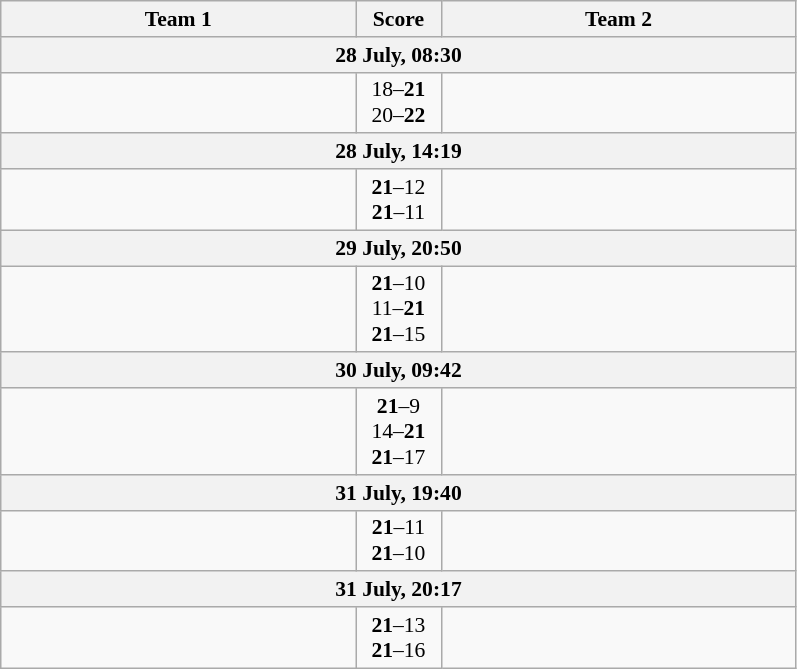<table class="wikitable" style="text-align: center; font-size:90% ">
<tr>
<th align="right" width="230">Team 1</th>
<th width="50">Score</th>
<th align="left" width="230">Team 2</th>
</tr>
<tr>
<th colspan=3>28 July, 08:30</th>
</tr>
<tr>
<td align=right></td>
<td align=center>18–<strong>21</strong><br>20–<strong>22</strong></td>
<td align=left><strong></strong></td>
</tr>
<tr>
<th colspan=3>28 July, 14:19</th>
</tr>
<tr>
<td align=right><strong></strong></td>
<td align=center><strong>21</strong>–12 <br><strong>21</strong>–11</td>
<td align=left></td>
</tr>
<tr>
<th colspan=3>29 July, 20:50</th>
</tr>
<tr>
<td align=right><strong></strong></td>
<td align=center><strong>21</strong>–10<br>11–<strong>21</strong><br><strong>21</strong>–15</td>
<td align=left></td>
</tr>
<tr>
<th colspan=3>30 July, 09:42</th>
</tr>
<tr>
<td align=right><strong></strong></td>
<td align=center><strong>21</strong>–9<br>14–<strong>21</strong><br><strong>21</strong>–17</td>
<td align=left></td>
</tr>
<tr>
<th colspan=3>31 July, 19:40</th>
</tr>
<tr>
<td align=right><strong></strong></td>
<td align=center><strong>21</strong>–11<br><strong>21</strong>–10</td>
<td align=left></td>
</tr>
<tr>
<th colspan=3>31 July, 20:17</th>
</tr>
<tr>
<td align=right><strong></strong></td>
<td align=center><strong>21</strong>–13<br><strong>21</strong>–16</td>
<td align=left></td>
</tr>
</table>
